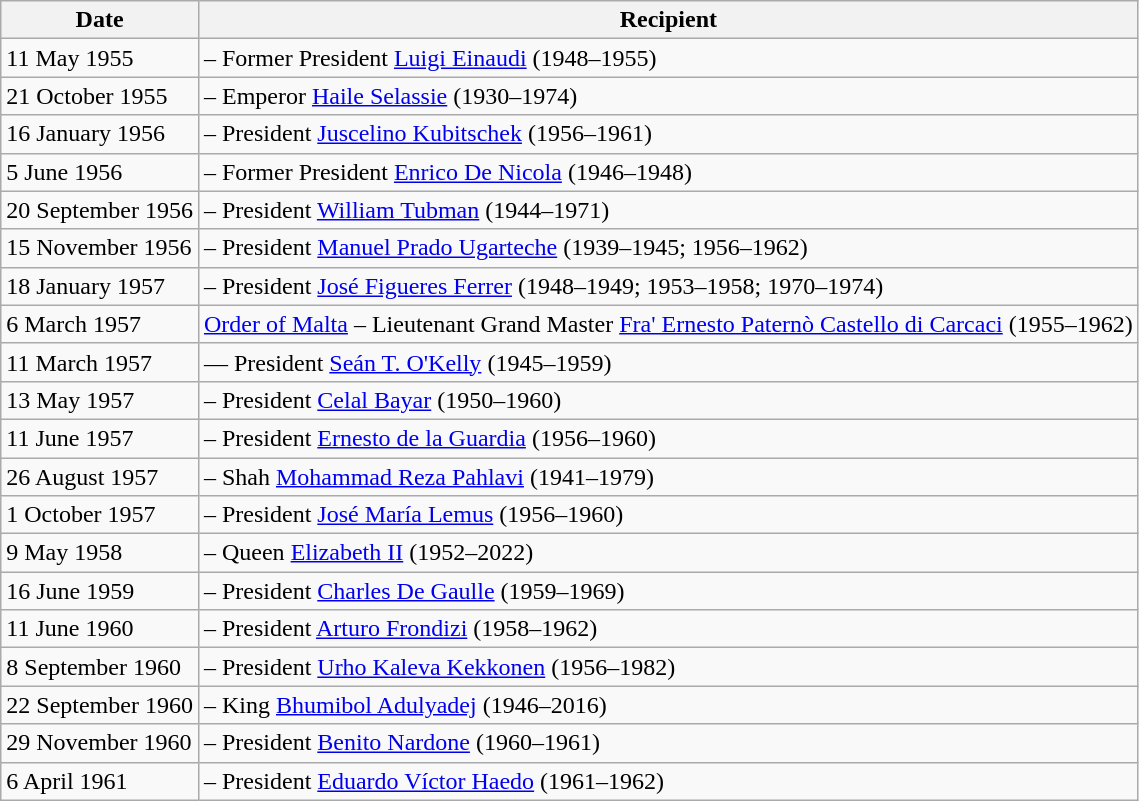<table class="wikitable">
<tr>
<th>Date</th>
<th>Recipient</th>
</tr>
<tr>
<td>11 May 1955</td>
<td> – Former President <a href='#'>Luigi Einaudi</a> (1948–1955)</td>
</tr>
<tr>
<td>21 October 1955</td>
<td> – Emperor <a href='#'>Haile Selassie</a> (1930–1974)</td>
</tr>
<tr>
<td>16 January 1956</td>
<td> – President <a href='#'>Juscelino Kubitschek</a> (1956–1961)</td>
</tr>
<tr>
<td>5 June 1956</td>
<td> – Former President <a href='#'>Enrico De Nicola</a> (1946–1948)</td>
</tr>
<tr>
<td>20 September 1956</td>
<td> – President <a href='#'>William Tubman</a> (1944–1971)</td>
</tr>
<tr>
<td>15 November 1956</td>
<td> – President <a href='#'>Manuel Prado Ugarteche</a> (1939–1945; 1956–1962)</td>
</tr>
<tr>
<td>18 January 1957</td>
<td> – President <a href='#'>José Figueres Ferrer</a> (1948–1949; 1953–1958; 1970–1974)</td>
</tr>
<tr>
<td>6 March 1957</td>
<td> <a href='#'>Order of Malta</a> – Lieutenant Grand Master <a href='#'>Fra' Ernesto Paternò Castello di Carcaci</a> (1955–1962)</td>
</tr>
<tr>
<td>11 March 1957</td>
<td> — President <a href='#'>Seán T. O'Kelly</a> (1945–1959)</td>
</tr>
<tr>
<td>13 May 1957</td>
<td> – President <a href='#'>Celal Bayar</a> (1950–1960)</td>
</tr>
<tr>
<td>11 June 1957</td>
<td> – President <a href='#'>Ernesto de la Guardia</a> (1956–1960)</td>
</tr>
<tr>
<td>26 August 1957</td>
<td> – Shah <a href='#'>Mohammad Reza Pahlavi</a> (1941–1979)</td>
</tr>
<tr>
<td>1 October 1957</td>
<td> – President <a href='#'>José María Lemus</a> (1956–1960)</td>
</tr>
<tr>
<td>9 May 1958</td>
<td> – Queen <a href='#'>Elizabeth II</a> (1952–2022)</td>
</tr>
<tr>
<td>16 June 1959</td>
<td> – President <a href='#'>Charles De Gaulle</a> (1959–1969)</td>
</tr>
<tr>
<td>11 June 1960</td>
<td> – President <a href='#'>Arturo Frondizi</a> (1958–1962)</td>
</tr>
<tr>
<td>8 September 1960</td>
<td> – President <a href='#'>Urho Kaleva Kekkonen</a> (1956–1982)</td>
</tr>
<tr>
<td>22 September 1960</td>
<td> – King <a href='#'>Bhumibol Adulyadej</a> (1946–2016)</td>
</tr>
<tr>
<td>29 November 1960</td>
<td> – President <a href='#'>Benito Nardone</a> (1960–1961)</td>
</tr>
<tr>
<td>6 April 1961</td>
<td> – President <a href='#'>Eduardo Víctor Haedo</a> (1961–1962)</td>
</tr>
</table>
